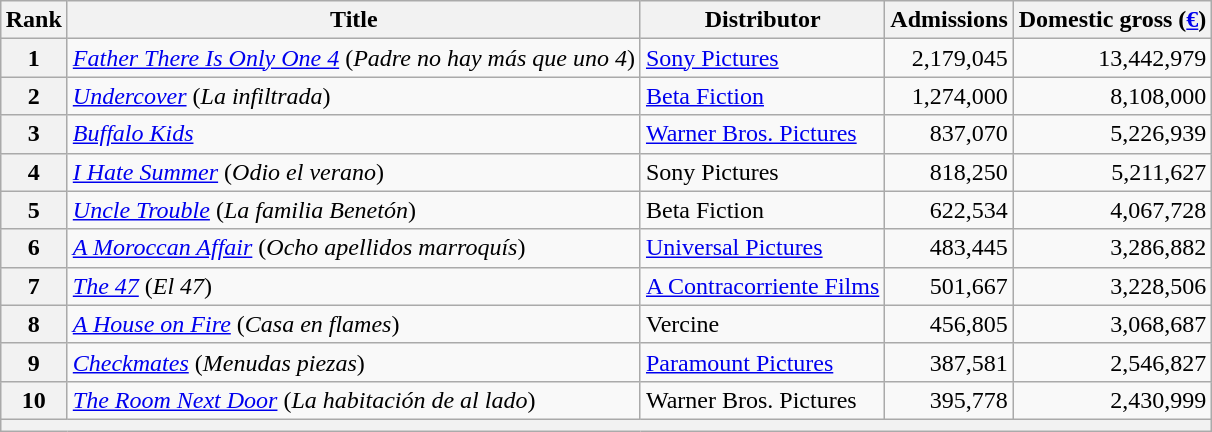<table class="wikitable" style="margin:1em auto;">
<tr>
<th>Rank</th>
<th>Title</th>
<th>Distributor</th>
<th>Admissions</th>
<th>Domestic gross (<a href='#'>€</a>)</th>
</tr>
<tr>
<th align = "center">1</th>
<td><em><a href='#'>Father There Is Only One 4</a></em> (<em>Padre no hay más que uno 4</em>)</td>
<td><a href='#'>Sony Pictures</a></td>
<td align = "right">2,179,045</td>
<td align = "right">13,442,979</td>
</tr>
<tr>
<th align = "center">2</th>
<td><em><a href='#'>Undercover</a></em> (<em>La infiltrada</em>)</td>
<td><a href='#'>Beta Fiction</a></td>
<td align = "right">1,274,000</td>
<td align = "right">8,108,000</td>
</tr>
<tr>
<th align = "center">3</th>
<td><em><a href='#'>Buffalo Kids</a></em></td>
<td><a href='#'>Warner Bros. Pictures</a></td>
<td align = "right">837,070</td>
<td align = "right">5,226,939</td>
</tr>
<tr>
<th align = "center">4</th>
<td><em><a href='#'>I Hate Summer</a></em> (<em>Odio el verano</em>)</td>
<td>Sony Pictures</td>
<td align = "right">818,250</td>
<td align = "right">5,211,627</td>
</tr>
<tr>
<th align = "center">5</th>
<td><em><a href='#'>Uncle Trouble</a></em> (<em>La familia Benetón</em>)</td>
<td>Beta Fiction</td>
<td align = "right">622,534</td>
<td align = "right">4,067,728</td>
</tr>
<tr>
<th align = "center">6</th>
<td><em><a href='#'>A Moroccan Affair</a></em> (<em>Ocho apellidos marroquís</em>) </td>
<td><a href='#'>Universal Pictures</a></td>
<td align = "right">483,445</td>
<td align = "right">3,286,882</td>
</tr>
<tr>
<th align = "center">7</th>
<td><em><a href='#'>The 47</a></em> (<em>El 47</em>)</td>
<td><a href='#'>A Contracorriente Films</a></td>
<td align = "right">501,667</td>
<td align = "right">3,228,506</td>
</tr>
<tr>
<th align = "center">8</th>
<td><em><a href='#'>A House on Fire</a></em> (<em>Casa en flames</em>)</td>
<td>Vercine</td>
<td align = "right">456,805</td>
<td align = "right">3,068,687</td>
</tr>
<tr>
<th align = "center">9</th>
<td><em><a href='#'>Checkmates</a></em> (<em>Menudas piezas</em>)</td>
<td><a href='#'>Paramount Pictures</a></td>
<td align = "right">387,581</td>
<td align = "right">2,546,827</td>
</tr>
<tr>
<th align = "center">10</th>
<td><em><a href='#'>The Room Next Door</a></em> (<em>La habitación de al lado</em>)</td>
<td>Warner Bros. Pictures</td>
<td align = "right">395,778</td>
<td align = "right">2,430,999</td>
</tr>
<tr>
<th align = "center" colspan = "5"></th>
</tr>
</table>
